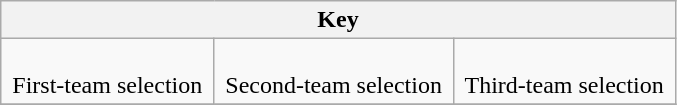<table class="wikitable">
<tr>
<th colspan=3>Key</th>
</tr>
<tr>
<td><br>  First-team selection <br></td>
<td><br>  Second-team selection <br></td>
<td><br>  Third-team selection <br></td>
</tr>
<tr>
</tr>
</table>
